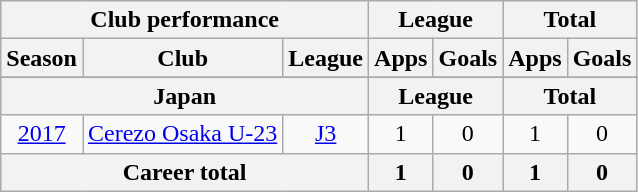<table class="wikitable" style="text-align:center">
<tr>
<th colspan=3>Club performance</th>
<th colspan=2>League</th>
<th colspan=2>Total</th>
</tr>
<tr>
<th>Season</th>
<th>Club</th>
<th>League</th>
<th>Apps</th>
<th>Goals</th>
<th>Apps</th>
<th>Goals</th>
</tr>
<tr>
</tr>
<tr>
<th colspan=3>Japan</th>
<th colspan=2>League</th>
<th colspan=2>Total</th>
</tr>
<tr>
<td><a href='#'>2017</a></td>
<td rowspan=1><a href='#'>Cerezo Osaka U-23</a></td>
<td rowspan=1><a href='#'>J3</a></td>
<td>1</td>
<td>0</td>
<td>1</td>
<td>0</td>
</tr>
<tr>
<th colspan=3>Career total</th>
<th>1</th>
<th>0</th>
<th>1</th>
<th>0</th>
</tr>
</table>
